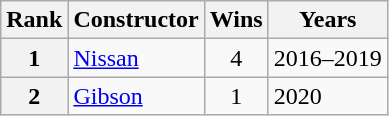<table class="wikitable">
<tr>
<th>Rank</th>
<th>Constructor</th>
<th>Wins</th>
<th>Years</th>
</tr>
<tr>
<th>1</th>
<td> <a href='#'>Nissan</a></td>
<td align=center>4</td>
<td>2016–2019</td>
</tr>
<tr>
<th>2</th>
<td> <a href='#'>Gibson</a></td>
<td align=center>1</td>
<td>2020</td>
</tr>
</table>
